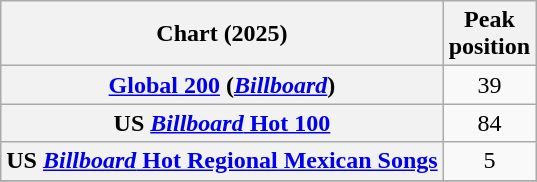<table class="wikitable sortable plainrowheaders" style="text-align:center">
<tr>
<th scope="col">Chart (2025)</th>
<th scope="col">Peak<br>position</th>
</tr>
<tr>
<th scope="row"><a href='#'>Global 200</a> (<em><a href='#'>Billboard</a></em>)</th>
<td>39</td>
</tr>
<tr>
<th scope="row">US <a href='#'><em>Billboard</em> Hot 100</a></th>
<td>84</td>
</tr>
<tr>
<th scope="row">US <a href='#'><em>Billboard</em> Hot Regional Mexican Songs</a></th>
<td>5</td>
</tr>
<tr>
</tr>
</table>
